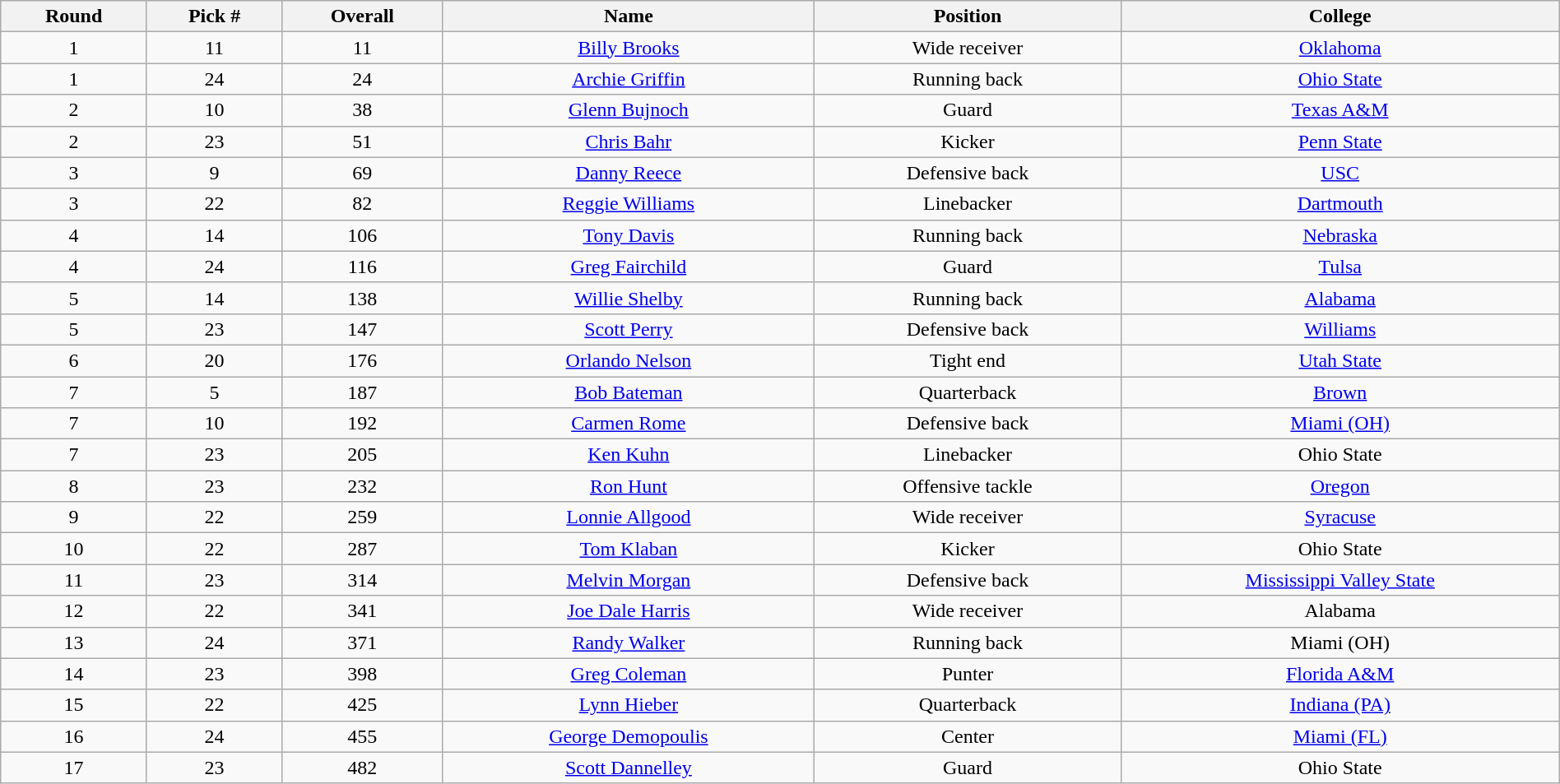<table class="wikitable sortable sortable" style="width: 100%; text-align:center">
<tr>
<th>Round</th>
<th>Pick #</th>
<th>Overall</th>
<th>Name</th>
<th>Position</th>
<th>College</th>
</tr>
<tr>
<td>1</td>
<td>11</td>
<td>11</td>
<td><a href='#'>Billy Brooks</a></td>
<td>Wide receiver</td>
<td><a href='#'>Oklahoma</a></td>
</tr>
<tr>
<td>1</td>
<td>24</td>
<td>24</td>
<td><a href='#'>Archie Griffin</a></td>
<td>Running back</td>
<td><a href='#'>Ohio State</a></td>
</tr>
<tr>
<td>2</td>
<td>10</td>
<td>38</td>
<td><a href='#'>Glenn Bujnoch</a></td>
<td>Guard</td>
<td><a href='#'>Texas A&M</a></td>
</tr>
<tr>
<td>2</td>
<td>23</td>
<td>51</td>
<td><a href='#'>Chris Bahr</a></td>
<td>Kicker</td>
<td><a href='#'>Penn State</a></td>
</tr>
<tr>
<td>3</td>
<td>9</td>
<td>69</td>
<td><a href='#'>Danny Reece</a></td>
<td>Defensive back</td>
<td><a href='#'>USC</a></td>
</tr>
<tr>
<td>3</td>
<td>22</td>
<td>82</td>
<td><a href='#'>Reggie Williams</a></td>
<td>Linebacker</td>
<td><a href='#'>Dartmouth</a></td>
</tr>
<tr>
<td>4</td>
<td>14</td>
<td>106</td>
<td><a href='#'>Tony Davis</a></td>
<td>Running back</td>
<td><a href='#'>Nebraska</a></td>
</tr>
<tr>
<td>4</td>
<td>24</td>
<td>116</td>
<td><a href='#'>Greg Fairchild</a></td>
<td>Guard</td>
<td><a href='#'>Tulsa</a></td>
</tr>
<tr>
<td>5</td>
<td>14</td>
<td>138</td>
<td><a href='#'>Willie Shelby</a></td>
<td>Running back</td>
<td><a href='#'>Alabama</a></td>
</tr>
<tr>
<td>5</td>
<td>23</td>
<td>147</td>
<td><a href='#'>Scott Perry</a></td>
<td>Defensive back</td>
<td><a href='#'>Williams</a></td>
</tr>
<tr>
<td>6</td>
<td>20</td>
<td>176</td>
<td><a href='#'>Orlando Nelson</a></td>
<td>Tight end</td>
<td><a href='#'>Utah State</a></td>
</tr>
<tr>
<td>7</td>
<td>5</td>
<td>187</td>
<td><a href='#'>Bob Bateman</a></td>
<td>Quarterback</td>
<td><a href='#'>Brown</a></td>
</tr>
<tr>
<td>7</td>
<td>10</td>
<td>192</td>
<td><a href='#'>Carmen Rome</a></td>
<td>Defensive back</td>
<td><a href='#'>Miami (OH)</a></td>
</tr>
<tr>
<td>7</td>
<td>23</td>
<td>205</td>
<td><a href='#'>Ken Kuhn</a></td>
<td>Linebacker</td>
<td>Ohio State</td>
</tr>
<tr>
<td>8</td>
<td>23</td>
<td>232</td>
<td><a href='#'>Ron Hunt</a></td>
<td>Offensive tackle</td>
<td><a href='#'>Oregon</a></td>
</tr>
<tr>
<td>9</td>
<td>22</td>
<td>259</td>
<td><a href='#'>Lonnie Allgood</a></td>
<td>Wide receiver</td>
<td><a href='#'>Syracuse</a></td>
</tr>
<tr>
<td>10</td>
<td>22</td>
<td>287</td>
<td><a href='#'>Tom Klaban</a></td>
<td>Kicker</td>
<td>Ohio State</td>
</tr>
<tr>
<td>11</td>
<td>23</td>
<td>314</td>
<td><a href='#'>Melvin Morgan</a></td>
<td>Defensive back</td>
<td><a href='#'>Mississippi Valley State</a></td>
</tr>
<tr>
<td>12</td>
<td>22</td>
<td>341</td>
<td><a href='#'>Joe Dale Harris</a></td>
<td>Wide receiver</td>
<td>Alabama</td>
</tr>
<tr>
<td>13</td>
<td>24</td>
<td>371</td>
<td><a href='#'>Randy Walker</a></td>
<td>Running back</td>
<td>Miami (OH)</td>
</tr>
<tr>
<td>14</td>
<td>23</td>
<td>398</td>
<td><a href='#'>Greg Coleman</a></td>
<td>Punter</td>
<td><a href='#'>Florida A&M</a></td>
</tr>
<tr>
<td>15</td>
<td>22</td>
<td>425</td>
<td><a href='#'>Lynn Hieber</a></td>
<td>Quarterback</td>
<td><a href='#'>Indiana (PA)</a></td>
</tr>
<tr>
<td>16</td>
<td>24</td>
<td>455</td>
<td><a href='#'>George Demopoulis</a></td>
<td>Center</td>
<td><a href='#'>Miami (FL)</a></td>
</tr>
<tr>
<td>17</td>
<td>23</td>
<td>482</td>
<td><a href='#'>Scott Dannelley</a></td>
<td>Guard</td>
<td>Ohio State</td>
</tr>
</table>
